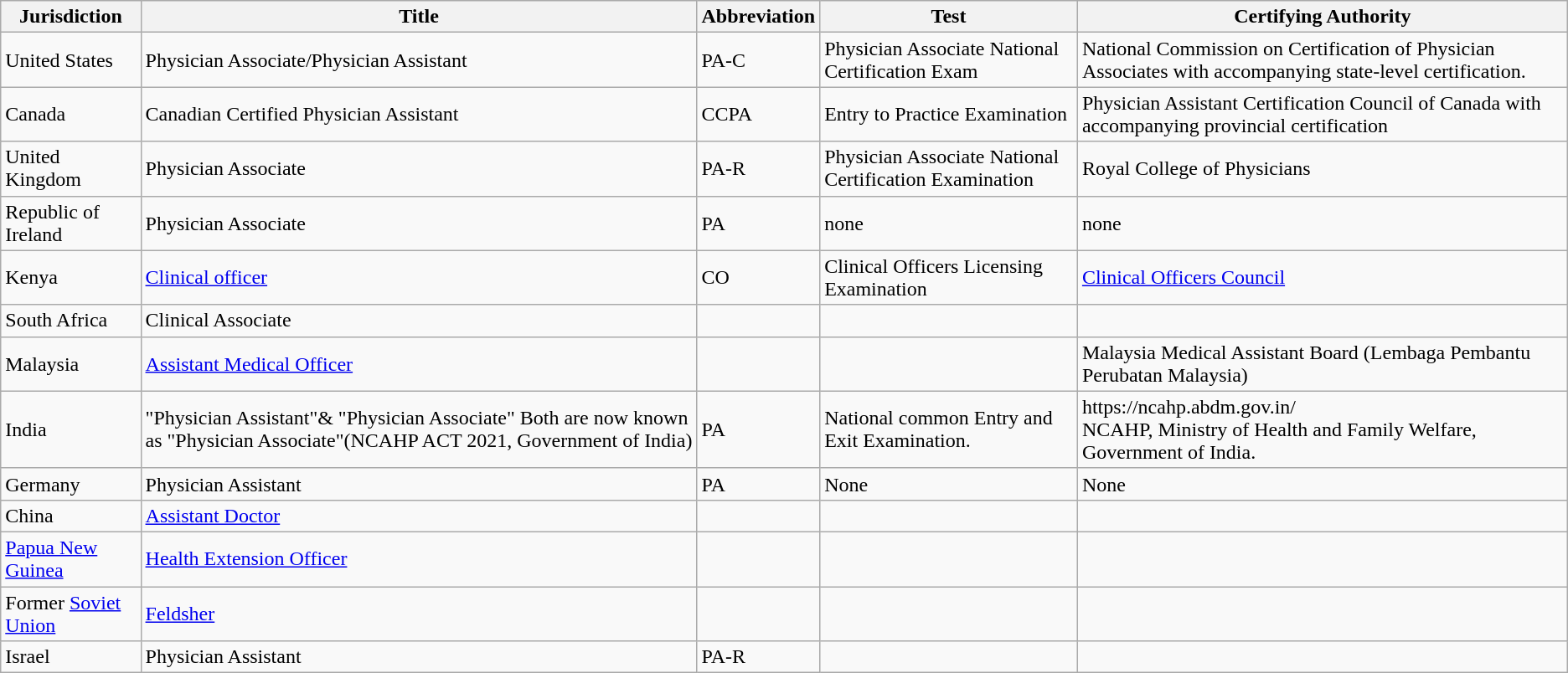<table class="wikitable sortable mw-collapsible mw-collapsed plainrowheaders">
<tr>
<th>Jurisdiction</th>
<th>Title</th>
<th>Abbreviation</th>
<th>Test</th>
<th>Certifying Authority</th>
</tr>
<tr>
<td>United States</td>
<td>Physician Associate/Physician Assistant</td>
<td>PA-C</td>
<td>Physician Associate National Certification Exam</td>
<td>National Commission on Certification of Physician Associates with accompanying state-level certification.</td>
</tr>
<tr>
<td>Canada</td>
<td>Canadian Certified Physician Assistant</td>
<td>CCPA</td>
<td>Entry to Practice Examination</td>
<td>Physician Assistant Certification Council of Canada with accompanying provincial  certification</td>
</tr>
<tr>
<td>United Kingdom</td>
<td>Physician Associate</td>
<td>PA-R</td>
<td>Physician Associate National Certification Examination</td>
<td>Royal College of Physicians</td>
</tr>
<tr>
<td>Republic of Ireland</td>
<td>Physician Associate</td>
<td>PA</td>
<td>none</td>
<td>none</td>
</tr>
<tr>
<td>Kenya</td>
<td><a href='#'>Clinical officer</a></td>
<td>CO</td>
<td>Clinical Officers Licensing Examination</td>
<td><a href='#'>Clinical Officers Council</a></td>
</tr>
<tr>
<td>South Africa</td>
<td>Clinical Associate</td>
<td></td>
<td></td>
</tr>
<tr>
<td>Malaysia</td>
<td><a href='#'>Assistant Medical Officer</a></td>
<td></td>
<td></td>
<td>Malaysia Medical Assistant Board (Lembaga Pembantu Perubatan Malaysia)</td>
</tr>
<tr>
<td>India</td>
<td>"Physician Assistant"& "Physician Associate" Both are now known as "Physician Associate"(NCAHP ACT 2021, Government of India)</td>
<td>PA</td>
<td>National common Entry and Exit Examination.</td>
<td>https://ncahp.abdm.gov.in/<br>NCAHP, Ministry of Health and Family Welfare, Government of India.</td>
</tr>
<tr>
<td>Germany</td>
<td>Physician Assistant</td>
<td>PA</td>
<td>None</td>
<td>None</td>
</tr>
<tr>
<td>China</td>
<td><a href='#'>Assistant Doctor</a></td>
<td></td>
<td></td>
<td></td>
</tr>
<tr>
<td><a href='#'>Papua New Guinea</a></td>
<td><a href='#'>Health Extension Officer</a></td>
<td></td>
<td></td>
<td></td>
</tr>
<tr>
<td>Former <a href='#'>Soviet Union</a></td>
<td><a href='#'>Feldsher</a></td>
<td></td>
<td></td>
<td></td>
</tr>
<tr>
<td>Israel</td>
<td>Physician Assistant</td>
<td>PA-R</td>
<td></td>
<td></td>
</tr>
</table>
